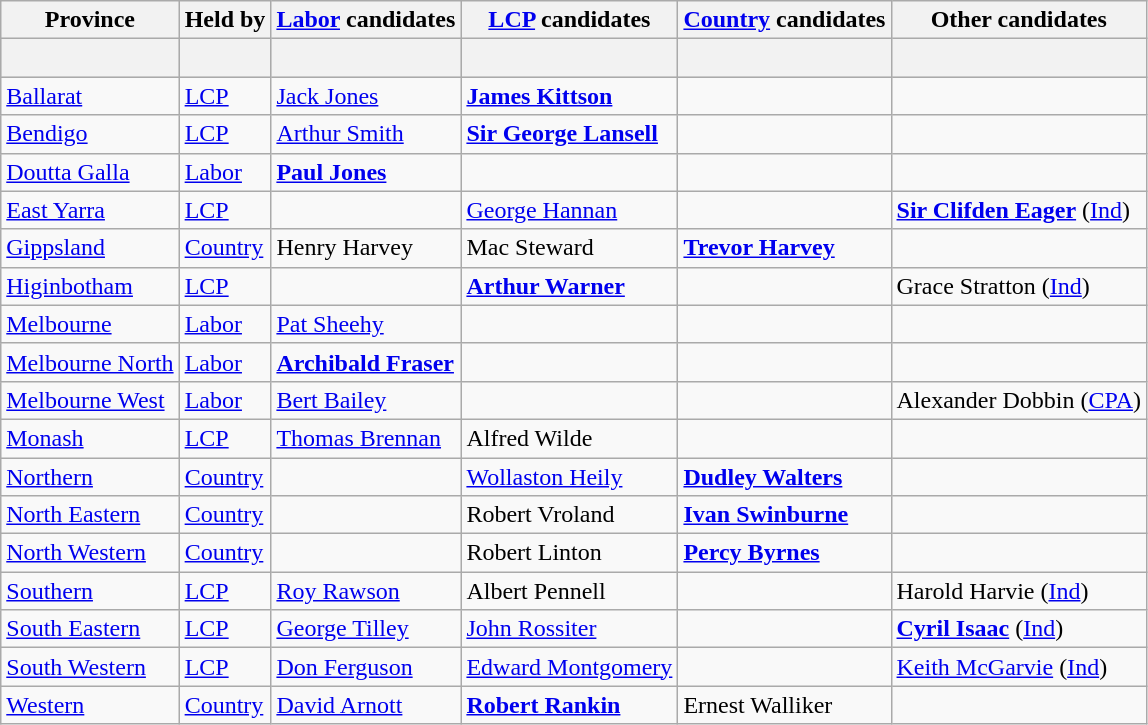<table class="wikitable">
<tr>
<th>Province</th>
<th>Held by</th>
<th><a href='#'>Labor</a> candidates</th>
<th><a href='#'>LCP</a> candidates</th>
<th><a href='#'>Country</a> candidates</th>
<th>Other candidates</th>
</tr>
<tr bgcolor="#cccccc">
<th></th>
<th></th>
<th></th>
<th></th>
<th></th>
<th> </th>
</tr>
<tr>
<td><a href='#'>Ballarat</a></td>
<td><a href='#'>LCP</a></td>
<td><a href='#'>Jack Jones</a></td>
<td><strong><a href='#'>James Kittson</a></strong></td>
<td></td>
<td></td>
</tr>
<tr>
<td><a href='#'>Bendigo</a></td>
<td><a href='#'>LCP</a></td>
<td><a href='#'>Arthur Smith</a></td>
<td><strong><a href='#'>Sir George Lansell</a></strong></td>
<td></td>
<td></td>
</tr>
<tr>
<td><a href='#'>Doutta Galla</a></td>
<td><a href='#'>Labor</a></td>
<td><strong><a href='#'>Paul Jones</a></strong></td>
<td></td>
<td></td>
<td></td>
</tr>
<tr>
<td><a href='#'>East Yarra</a></td>
<td><a href='#'>LCP</a></td>
<td></td>
<td><a href='#'>George Hannan</a></td>
<td></td>
<td><strong><a href='#'>Sir Clifden Eager</a></strong> (<a href='#'>Ind</a>)</td>
</tr>
<tr>
<td><a href='#'>Gippsland</a></td>
<td><a href='#'>Country</a></td>
<td>Henry Harvey</td>
<td>Mac Steward</td>
<td><strong><a href='#'>Trevor Harvey</a></strong></td>
<td></td>
</tr>
<tr>
<td><a href='#'>Higinbotham</a></td>
<td><a href='#'>LCP</a></td>
<td></td>
<td><strong><a href='#'>Arthur Warner</a></strong></td>
<td></td>
<td>Grace Stratton (<a href='#'>Ind</a>)</td>
</tr>
<tr>
<td><a href='#'>Melbourne</a></td>
<td><a href='#'>Labor</a></td>
<td><a href='#'>Pat Sheehy</a></td>
<td></td>
<td></td>
<td></td>
</tr>
<tr>
<td><a href='#'>Melbourne North</a></td>
<td><a href='#'>Labor</a></td>
<td><strong><a href='#'>Archibald Fraser</a></strong></td>
<td></td>
<td></td>
<td></td>
</tr>
<tr>
<td><a href='#'>Melbourne West</a></td>
<td><a href='#'>Labor</a></td>
<td><a href='#'>Bert Bailey</a></td>
<td></td>
<td></td>
<td>Alexander Dobbin (<a href='#'>CPA</a>)</td>
</tr>
<tr>
<td><a href='#'>Monash</a></td>
<td><a href='#'>LCP</a></td>
<td><a href='#'>Thomas Brennan</a></td>
<td>Alfred Wilde</td>
<td></td>
<td></td>
</tr>
<tr>
<td><a href='#'>Northern</a></td>
<td><a href='#'>Country</a></td>
<td></td>
<td><a href='#'>Wollaston Heily</a></td>
<td><strong><a href='#'>Dudley Walters</a></strong></td>
<td></td>
</tr>
<tr>
<td><a href='#'>North Eastern</a></td>
<td><a href='#'>Country</a></td>
<td></td>
<td>Robert Vroland</td>
<td><strong><a href='#'>Ivan Swinburne</a></strong></td>
<td></td>
</tr>
<tr>
<td><a href='#'>North Western</a></td>
<td><a href='#'>Country</a></td>
<td></td>
<td>Robert Linton</td>
<td><strong><a href='#'>Percy Byrnes</a></strong></td>
<td></td>
</tr>
<tr>
<td><a href='#'>Southern</a></td>
<td><a href='#'>LCP</a></td>
<td><a href='#'>Roy Rawson</a></td>
<td>Albert Pennell</td>
<td></td>
<td>Harold Harvie (<a href='#'>Ind</a>)</td>
</tr>
<tr>
<td><a href='#'>South Eastern</a></td>
<td><a href='#'>LCP</a></td>
<td><a href='#'>George Tilley</a></td>
<td><a href='#'>John Rossiter</a></td>
<td></td>
<td><strong><a href='#'>Cyril Isaac</a></strong> (<a href='#'>Ind</a>)</td>
</tr>
<tr>
<td><a href='#'>South Western</a></td>
<td><a href='#'>LCP</a></td>
<td><a href='#'>Don Ferguson</a></td>
<td><a href='#'>Edward Montgomery</a></td>
<td></td>
<td><a href='#'>Keith McGarvie</a> (<a href='#'>Ind</a>)</td>
</tr>
<tr>
<td><a href='#'>Western</a></td>
<td><a href='#'>Country</a></td>
<td><a href='#'>David Arnott</a></td>
<td><strong><a href='#'>Robert Rankin</a></strong></td>
<td>Ernest Walliker</td>
<td></td>
</tr>
</table>
